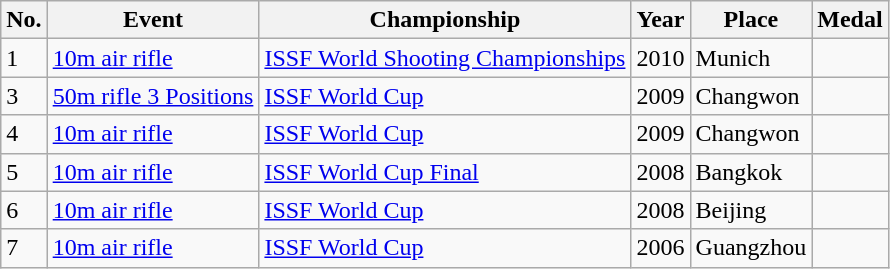<table class="wikitable sortable">
<tr ">
<th>No.</th>
<th>Event</th>
<th>Championship</th>
<th>Year</th>
<th>Place</th>
<th>Medal</th>
</tr>
<tr>
<td>1</td>
<td><a href='#'>10m air rifle</a></td>
<td><a href='#'>ISSF World Shooting Championships</a></td>
<td>2010</td>
<td>Munich</td>
<td></td>
</tr>
<tr>
<td>3</td>
<td><a href='#'>50m rifle 3 Positions</a></td>
<td><a href='#'>ISSF World Cup</a></td>
<td>2009</td>
<td>Changwon</td>
<td></td>
</tr>
<tr>
<td>4</td>
<td><a href='#'>10m air rifle</a></td>
<td><a href='#'>ISSF World Cup</a></td>
<td>2009</td>
<td>Changwon</td>
<td></td>
</tr>
<tr>
<td>5</td>
<td><a href='#'>10m air rifle</a></td>
<td><a href='#'>ISSF World Cup Final</a></td>
<td>2008</td>
<td>Bangkok</td>
<td></td>
</tr>
<tr>
<td>6</td>
<td><a href='#'>10m air rifle</a></td>
<td><a href='#'>ISSF World Cup</a></td>
<td>2008</td>
<td>Beijing</td>
<td></td>
</tr>
<tr>
<td>7</td>
<td><a href='#'>10m air rifle</a></td>
<td><a href='#'>ISSF World Cup</a></td>
<td>2006</td>
<td>Guangzhou</td>
<td></td>
</tr>
</table>
